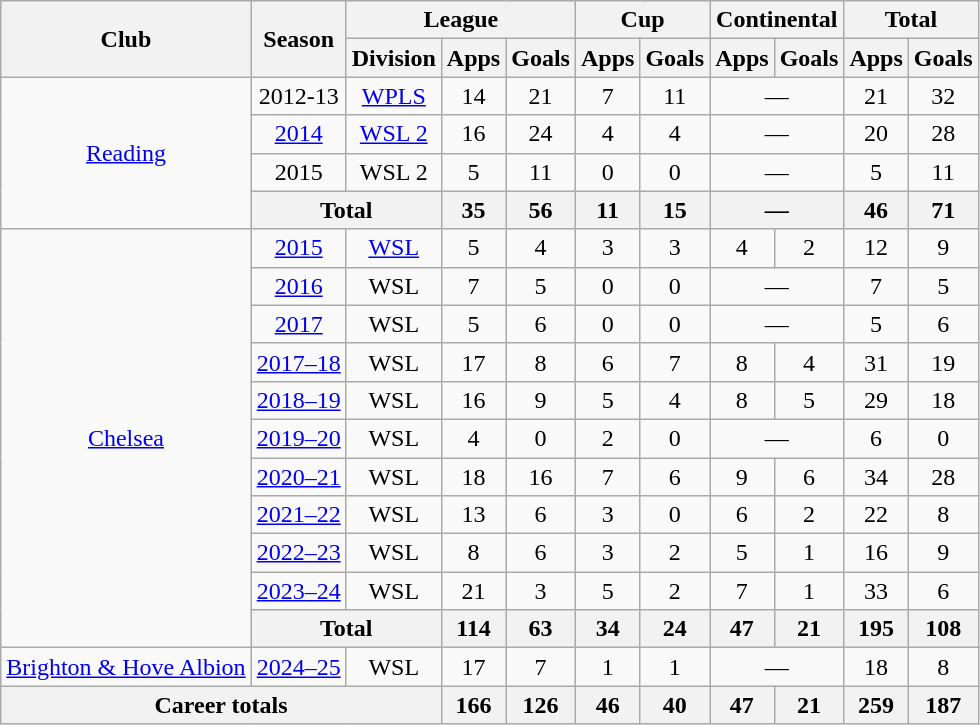<table class="wikitable" style="text-align:center">
<tr>
<th rowspan="2">Club</th>
<th rowspan="2">Season</th>
<th colspan="3">League</th>
<th colspan="2">Cup</th>
<th colspan="2">Continental</th>
<th colspan="2">Total</th>
</tr>
<tr>
<th>Division</th>
<th>Apps</th>
<th>Goals</th>
<th>Apps</th>
<th>Goals</th>
<th>Apps</th>
<th>Goals</th>
<th>Apps</th>
<th>Goals</th>
</tr>
<tr>
<td rowspan="4"><a href='#'>Reading</a></td>
<td>2012-13</td>
<td><a href='#'>WPLS</a></td>
<td>14</td>
<td>21</td>
<td>7</td>
<td>11</td>
<td colspan="2">—</td>
<td>21</td>
<td>32</td>
</tr>
<tr>
<td><a href='#'>2014</a></td>
<td><a href='#'>WSL 2</a></td>
<td>16</td>
<td>24</td>
<td>4</td>
<td>4</td>
<td colspan="2">—</td>
<td>20</td>
<td>28</td>
</tr>
<tr>
<td>2015</td>
<td>WSL 2</td>
<td>5</td>
<td>11</td>
<td>0</td>
<td>0</td>
<td colspan="2">—</td>
<td>5</td>
<td>11</td>
</tr>
<tr>
<th colspan="2">Total</th>
<th>35</th>
<th>56</th>
<th>11</th>
<th>15</th>
<th colspan="2">—</th>
<th>46</th>
<th>71</th>
</tr>
<tr>
<td rowspan=11><a href='#'>Chelsea</a></td>
<td><a href='#'>2015</a></td>
<td><a href='#'>WSL</a></td>
<td>5</td>
<td>4</td>
<td>3</td>
<td>3</td>
<td>4</td>
<td>2</td>
<td>12</td>
<td>9</td>
</tr>
<tr>
<td><a href='#'>2016</a></td>
<td>WSL</td>
<td>7</td>
<td>5</td>
<td>0</td>
<td>0</td>
<td colspan=2>—</td>
<td>7</td>
<td>5</td>
</tr>
<tr>
<td><a href='#'>2017</a></td>
<td>WSL</td>
<td>5</td>
<td>6</td>
<td>0</td>
<td>0</td>
<td colspan=2>—</td>
<td>5</td>
<td>6</td>
</tr>
<tr>
<td><a href='#'>2017–18</a></td>
<td>WSL</td>
<td>17</td>
<td>8</td>
<td>6</td>
<td>7</td>
<td>8</td>
<td>4</td>
<td>31</td>
<td>19</td>
</tr>
<tr>
<td><a href='#'>2018–19</a></td>
<td>WSL</td>
<td>16</td>
<td>9</td>
<td>5</td>
<td>4</td>
<td>8</td>
<td>5</td>
<td>29</td>
<td>18</td>
</tr>
<tr>
<td><a href='#'>2019–20</a></td>
<td>WSL</td>
<td>4</td>
<td>0</td>
<td>2</td>
<td>0</td>
<td colspan=2>—</td>
<td>6</td>
<td>0</td>
</tr>
<tr>
<td><a href='#'>2020–21</a></td>
<td>WSL</td>
<td>18</td>
<td>16</td>
<td>7</td>
<td>6</td>
<td>9</td>
<td>6</td>
<td>34</td>
<td>28</td>
</tr>
<tr>
<td><a href='#'>2021–22</a></td>
<td>WSL</td>
<td>13</td>
<td>6</td>
<td>3</td>
<td>0</td>
<td>6</td>
<td>2</td>
<td>22</td>
<td>8</td>
</tr>
<tr>
<td><a href='#'>2022–23</a></td>
<td>WSL</td>
<td>8</td>
<td>6</td>
<td>3</td>
<td>2</td>
<td>5</td>
<td>1</td>
<td>16</td>
<td>9</td>
</tr>
<tr>
<td><a href='#'>2023–24</a></td>
<td>WSL</td>
<td>21</td>
<td>3</td>
<td>5</td>
<td>2</td>
<td>7</td>
<td>1</td>
<td>33</td>
<td>6</td>
</tr>
<tr>
<th colspan=2>Total</th>
<th>114</th>
<th>63</th>
<th>34</th>
<th>24</th>
<th>47</th>
<th>21</th>
<th>195</th>
<th>108</th>
</tr>
<tr>
<td><a href='#'>Brighton & Hove Albion</a></td>
<td><a href='#'>2024–25</a></td>
<td>WSL</td>
<td>17</td>
<td>7</td>
<td>1</td>
<td>1</td>
<td colspan=2>—</td>
<td>18</td>
<td>8</td>
</tr>
<tr>
<th colspan=3>Career totals</th>
<th>166</th>
<th>126</th>
<th>46</th>
<th>40</th>
<th>47</th>
<th>21</th>
<th>259</th>
<th>187</th>
</tr>
</table>
